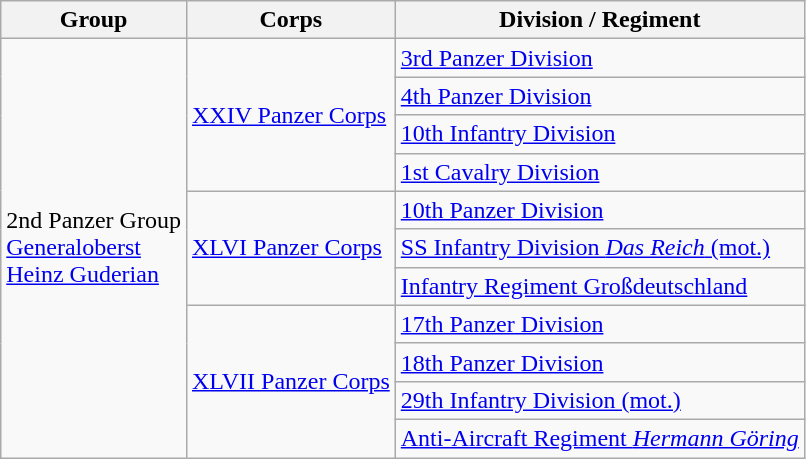<table class="wikitable" style=text-align: center;>
<tr>
<th>Group</th>
<th>Corps</th>
<th>Division / Regiment</th>
</tr>
<tr>
<td ROWSPAN=11>2nd Panzer Group<br><a href='#'>Generaloberst</a><br><a href='#'>Heinz Guderian</a></td>
<td ROWSPAN=4><a href='#'>XXIV Panzer Corps</a></td>
<td><a href='#'>3rd Panzer Division</a></td>
</tr>
<tr>
<td><a href='#'>4th Panzer Division</a></td>
</tr>
<tr>
<td><a href='#'>10th Infantry Division</a></td>
</tr>
<tr>
<td><a href='#'>1st Cavalry Division</a></td>
</tr>
<tr>
<td ROWSPAN=3><a href='#'>XLVI Panzer Corps</a></td>
<td><a href='#'>10th Panzer Division</a></td>
</tr>
<tr>
<td><a href='#'>SS Infantry Division <em>Das Reich</em> (mot.)</a></td>
</tr>
<tr>
<td><a href='#'>Infantry Regiment Großdeutschland</a></td>
</tr>
<tr>
<td ROWSPAN=4><a href='#'>XLVII Panzer Corps</a></td>
<td><a href='#'>17th Panzer Division</a></td>
</tr>
<tr>
<td><a href='#'>18th Panzer Division</a></td>
</tr>
<tr>
<td><a href='#'>29th Infantry Division (mot.)</a></td>
</tr>
<tr>
<td><a href='#'>Anti-Aircraft Regiment <em>Hermann Göring</em></a></td>
</tr>
</table>
